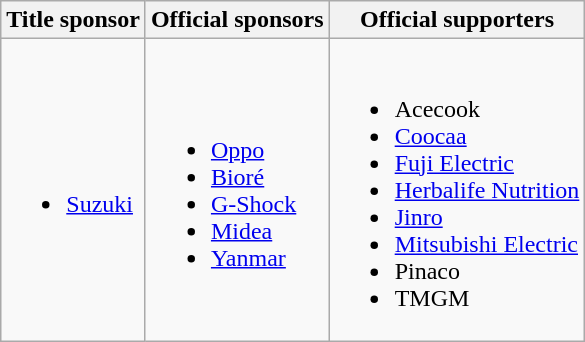<table class="wikitable">
<tr>
<th>Title sponsor</th>
<th>Official sponsors</th>
<th>Official supporters</th>
</tr>
<tr>
<td><br><ul><li><a href='#'>Suzuki</a></li></ul></td>
<td><br><ul><li><a href='#'>Oppo</a></li><li><a href='#'>Bioré</a></li><li><a href='#'>G-Shock</a></li><li><a href='#'>Midea</a></li><li><a href='#'>Yanmar</a></li></ul></td>
<td><br><ul><li>Acecook</li><li><a href='#'>Coocaa</a></li><li><a href='#'>Fuji Electric</a></li><li><a href='#'>Herbalife Nutrition</a></li><li><a href='#'>Jinro</a></li><li><a href='#'>Mitsubishi Electric</a></li><li>Pinaco</li><li>TMGM</li></ul></td>
</tr>
</table>
